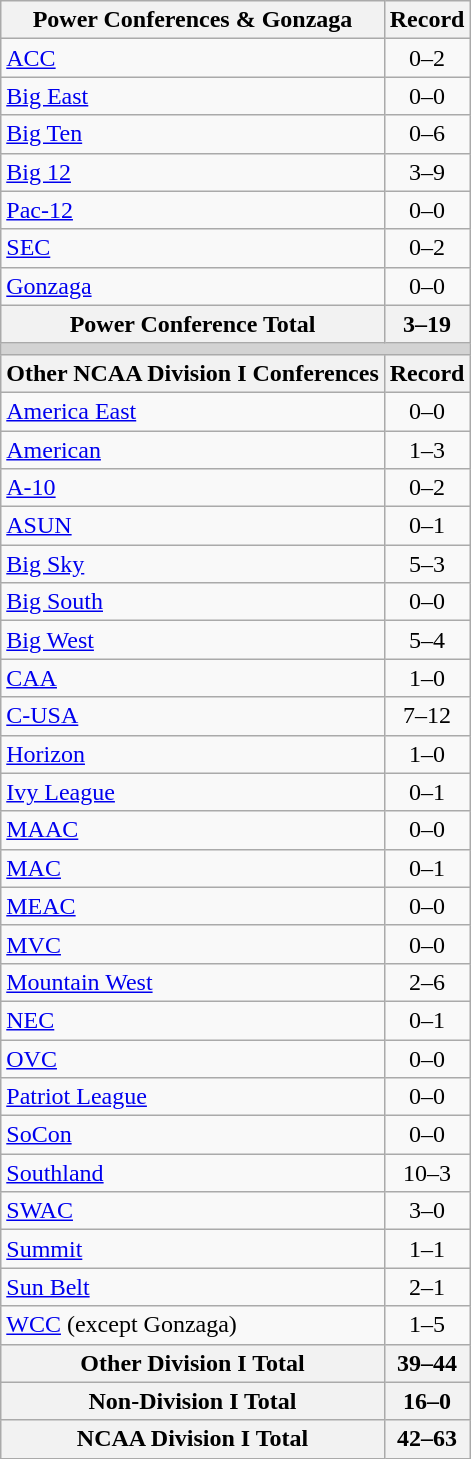<table class="wikitable">
<tr>
<th>Power Conferences & Gonzaga</th>
<th>Record</th>
</tr>
<tr>
<td><a href='#'>ACC</a></td>
<td align=center>0–2</td>
</tr>
<tr>
<td><a href='#'>Big East</a></td>
<td align=center>0–0</td>
</tr>
<tr>
<td><a href='#'>Big Ten</a></td>
<td align=center>0–6</td>
</tr>
<tr>
<td><a href='#'>Big 12</a></td>
<td align=center>3–9</td>
</tr>
<tr>
<td><a href='#'>Pac-12</a></td>
<td align=center>0–0</td>
</tr>
<tr>
<td><a href='#'>SEC</a></td>
<td align=center>0–2</td>
</tr>
<tr>
<td><a href='#'>Gonzaga</a></td>
<td align=center>0–0</td>
</tr>
<tr>
<th>Power Conference Total</th>
<th><strong>3–19</strong></th>
</tr>
<tr>
<th colspan="2" style="background:lightgrey;"></th>
</tr>
<tr>
<th>Other NCAA Division I Conferences</th>
<th>Record</th>
</tr>
<tr>
<td><a href='#'>America East</a></td>
<td align=center>0–0</td>
</tr>
<tr>
<td><a href='#'>American</a></td>
<td align=center>1–3</td>
</tr>
<tr>
<td><a href='#'>A-10</a></td>
<td align=center>0–2</td>
</tr>
<tr>
<td><a href='#'>ASUN</a></td>
<td align=center>0–1</td>
</tr>
<tr>
<td><a href='#'>Big Sky</a></td>
<td align=center>5–3</td>
</tr>
<tr>
<td><a href='#'>Big South</a></td>
<td align=center>0–0</td>
</tr>
<tr>
<td><a href='#'>Big West</a></td>
<td align=center>5–4</td>
</tr>
<tr>
<td><a href='#'>CAA</a></td>
<td align=center>1–0</td>
</tr>
<tr>
<td><a href='#'>C-USA</a></td>
<td align=center>7–12</td>
</tr>
<tr>
<td><a href='#'>Horizon</a></td>
<td align=center>1–0</td>
</tr>
<tr>
<td><a href='#'>Ivy League</a></td>
<td align=center>0–1</td>
</tr>
<tr>
<td><a href='#'>MAAC</a></td>
<td align=center>0–0</td>
</tr>
<tr>
<td><a href='#'>MAC</a></td>
<td align=center>0–1</td>
</tr>
<tr>
<td><a href='#'>MEAC</a></td>
<td align=center>0–0</td>
</tr>
<tr>
<td><a href='#'>MVC</a></td>
<td align=center>0–0</td>
</tr>
<tr>
<td><a href='#'>Mountain West</a></td>
<td align=center>2–6</td>
</tr>
<tr>
<td><a href='#'>NEC</a></td>
<td align=center>0–1</td>
</tr>
<tr>
<td><a href='#'>OVC</a></td>
<td align=center>0–0</td>
</tr>
<tr>
<td><a href='#'>Patriot League</a></td>
<td align=center>0–0</td>
</tr>
<tr>
<td><a href='#'>SoCon</a></td>
<td align=center>0–0</td>
</tr>
<tr>
<td><a href='#'>Southland</a></td>
<td align=center>10–3</td>
</tr>
<tr>
<td><a href='#'>SWAC</a></td>
<td align=center>3–0</td>
</tr>
<tr>
<td><a href='#'>Summit</a></td>
<td align=center>1–1</td>
</tr>
<tr>
<td><a href='#'>Sun Belt</a></td>
<td align=center>2–1</td>
</tr>
<tr>
<td><a href='#'>WCC</a> (except Gonzaga)</td>
<td align=center>1–5</td>
</tr>
<tr>
<th>Other Division I Total</th>
<th><strong>39–44</strong></th>
</tr>
<tr>
<th>Non-Division I Total</th>
<th><strong>16–0</strong></th>
</tr>
<tr>
<th>NCAA Division I Total</th>
<th><strong>42–63</strong></th>
</tr>
</table>
